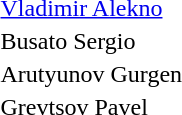<table>
<tr>
<th></th>
<td> <a href='#'>Vladimir Alekno</a></td>
</tr>
<tr>
<th></th>
<td>Busato Sergio</td>
</tr>
<tr>
<th></th>
<td>Arutyunov Gurgen</td>
</tr>
<tr>
<th></th>
<td>Grevtsov Pavel</td>
</tr>
</table>
